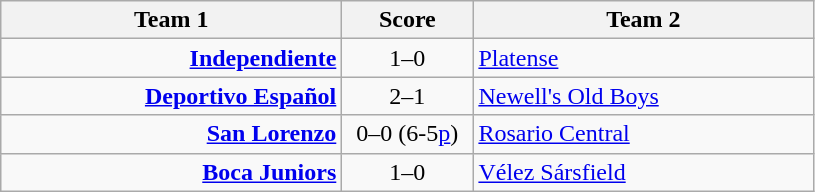<table class="wikitable" style="text-align: center">
<tr>
<th width=220>Team 1</th>
<th width=80>Score</th>
<th width=220>Team 2</th>
</tr>
<tr>
<td align=right><strong><a href='#'>Independiente</a></strong></td>
<td>1–0</td>
<td align=left><a href='#'>Platense</a></td>
</tr>
<tr>
<td align=right><strong><a href='#'>Deportivo Español</a></strong></td>
<td>2–1</td>
<td align=left><a href='#'>Newell's Old Boys</a></td>
</tr>
<tr>
<td align=right><strong><a href='#'>San Lorenzo</a></strong></td>
<td>0–0 (6-5<a href='#'>p</a>)</td>
<td align=left><a href='#'>Rosario Central</a></td>
</tr>
<tr>
<td align=right><strong><a href='#'>Boca Juniors</a></strong></td>
<td>1–0</td>
<td align=left><a href='#'>Vélez Sársfield</a></td>
</tr>
</table>
